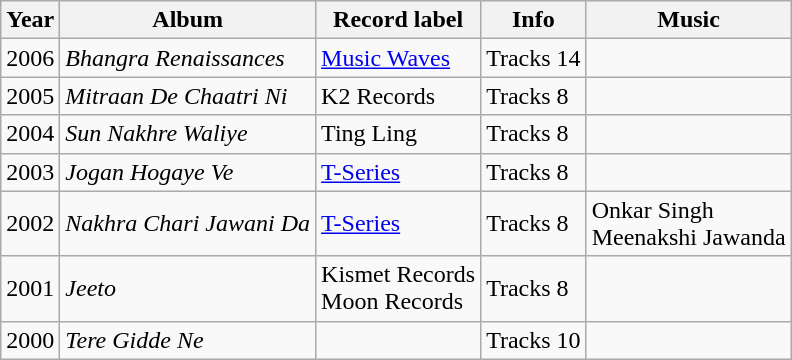<table class=wikitable>
<tr>
<th>Year</th>
<th>Album</th>
<th>Record label</th>
<th>Info</th>
<th>Music</th>
</tr>
<tr>
<td>2006</td>
<td><em>Bhangra Renaissances</em></td>
<td><a href='#'>Music Waves</a></td>
<td>Tracks 14</td>
<td></td>
</tr>
<tr>
<td>2005</td>
<td><em>Mitraan De Chaatri Ni</em></td>
<td>K2 Records</td>
<td>Tracks 8</td>
<td></td>
</tr>
<tr>
<td>2004</td>
<td><em>Sun Nakhre Waliye</em></td>
<td>Ting Ling</td>
<td>Tracks 8</td>
<td></td>
</tr>
<tr>
<td>2003</td>
<td><em>Jogan Hogaye Ve</em></td>
<td><a href='#'>T-Series</a></td>
<td>Tracks 8</td>
<td></td>
</tr>
<tr>
<td>2002</td>
<td><em>Nakhra Chari Jawani Da</em></td>
<td><a href='#'>T-Series</a></td>
<td>Tracks 8</td>
<td>Onkar Singh<br>Meenakshi Jawanda</td>
</tr>
<tr>
<td>2001</td>
<td><em>Jeeto</em></td>
<td>Kismet Records<br>Moon Records</td>
<td>Tracks 8</td>
<td></td>
</tr>
<tr>
<td>2000</td>
<td><em>Tere Gidde Ne</em></td>
<td></td>
<td>Tracks 10</td>
<td></td>
</tr>
</table>
